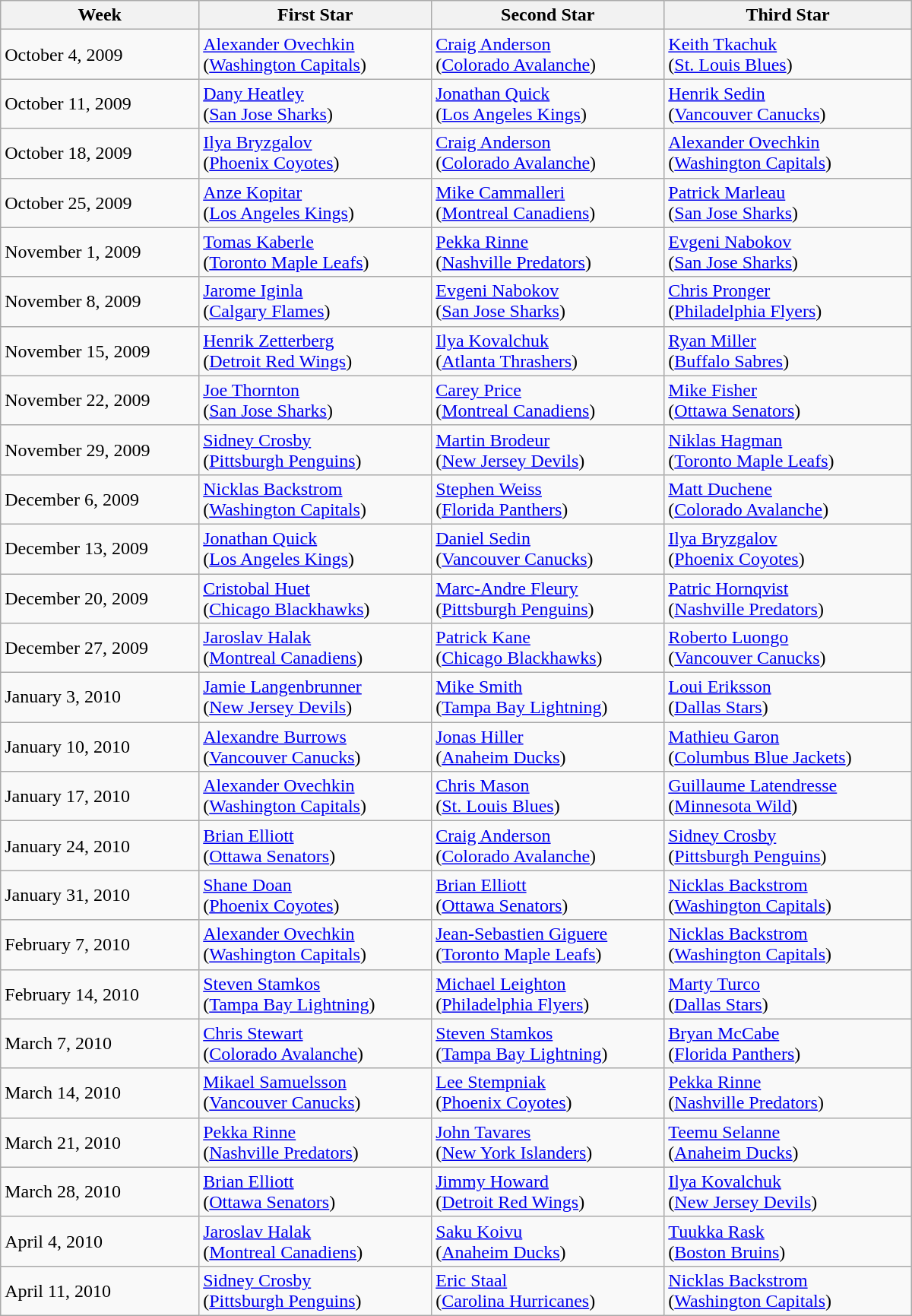<table class="wikitable" style="width: 50em;">
<tr align="center">
<th>Week</th>
<th>First Star</th>
<th>Second Star</th>
<th>Third Star</th>
</tr>
<tr>
<td>October 4, 2009</td>
<td><a href='#'>Alexander Ovechkin</a><br>(<a href='#'>Washington Capitals</a>)</td>
<td><a href='#'>Craig Anderson</a><br>(<a href='#'>Colorado Avalanche</a>)</td>
<td><a href='#'>Keith Tkachuk</a><br>(<a href='#'>St. Louis Blues</a>)</td>
</tr>
<tr>
<td>October 11, 2009</td>
<td><a href='#'>Dany Heatley</a><br>(<a href='#'>San Jose Sharks</a>)</td>
<td><a href='#'>Jonathan Quick</a><br>(<a href='#'>Los Angeles Kings</a>)</td>
<td><a href='#'>Henrik Sedin</a><br>(<a href='#'>Vancouver Canucks</a>)</td>
</tr>
<tr>
<td>October 18, 2009</td>
<td><a href='#'>Ilya Bryzgalov</a><br>(<a href='#'>Phoenix Coyotes</a>)</td>
<td><a href='#'>Craig Anderson</a><br>(<a href='#'>Colorado Avalanche</a>)</td>
<td><a href='#'>Alexander Ovechkin</a><br>(<a href='#'>Washington Capitals</a>)</td>
</tr>
<tr>
<td>October 25, 2009</td>
<td><a href='#'>Anze Kopitar</a><br>(<a href='#'>Los Angeles Kings</a>)</td>
<td><a href='#'>Mike Cammalleri</a><br>(<a href='#'>Montreal Canadiens</a>)</td>
<td><a href='#'>Patrick Marleau</a><br>(<a href='#'>San Jose Sharks</a>)</td>
</tr>
<tr>
<td>November 1, 2009</td>
<td><a href='#'>Tomas Kaberle</a><br>(<a href='#'>Toronto Maple Leafs</a>)</td>
<td><a href='#'>Pekka Rinne</a><br>(<a href='#'>Nashville Predators</a>)</td>
<td><a href='#'>Evgeni Nabokov</a><br>(<a href='#'>San Jose Sharks</a>)</td>
</tr>
<tr>
<td>November 8, 2009</td>
<td><a href='#'>Jarome Iginla</a><br>(<a href='#'>Calgary Flames</a>)</td>
<td><a href='#'>Evgeni Nabokov</a><br>(<a href='#'>San Jose Sharks</a>)</td>
<td><a href='#'>Chris Pronger</a><br>(<a href='#'>Philadelphia Flyers</a>)</td>
</tr>
<tr>
<td>November 15, 2009</td>
<td><a href='#'>Henrik Zetterberg</a><br>(<a href='#'>Detroit Red Wings</a>)</td>
<td><a href='#'>Ilya Kovalchuk</a><br>(<a href='#'>Atlanta Thrashers</a>)</td>
<td><a href='#'>Ryan Miller</a><br>(<a href='#'>Buffalo Sabres</a>)</td>
</tr>
<tr>
<td>November 22, 2009</td>
<td><a href='#'>Joe Thornton</a><br>(<a href='#'>San Jose Sharks</a>)</td>
<td><a href='#'>Carey Price</a><br>(<a href='#'>Montreal Canadiens</a>)</td>
<td><a href='#'>Mike Fisher</a><br>(<a href='#'>Ottawa Senators</a>)</td>
</tr>
<tr>
<td>November 29, 2009</td>
<td><a href='#'>Sidney Crosby</a><br>(<a href='#'>Pittsburgh Penguins</a>)</td>
<td><a href='#'>Martin Brodeur</a><br>(<a href='#'>New Jersey Devils</a>)</td>
<td><a href='#'>Niklas Hagman</a><br>(<a href='#'>Toronto Maple Leafs</a>)</td>
</tr>
<tr>
<td>December 6, 2009</td>
<td><a href='#'>Nicklas Backstrom</a><br>(<a href='#'>Washington Capitals</a>)</td>
<td><a href='#'>Stephen Weiss</a><br>(<a href='#'>Florida Panthers</a>)</td>
<td><a href='#'>Matt Duchene</a><br>(<a href='#'>Colorado Avalanche</a>)</td>
</tr>
<tr>
<td>December 13, 2009</td>
<td><a href='#'>Jonathan Quick</a><br>(<a href='#'>Los Angeles Kings</a>)</td>
<td><a href='#'>Daniel Sedin</a><br>(<a href='#'>Vancouver Canucks</a>)</td>
<td><a href='#'>Ilya Bryzgalov</a><br>(<a href='#'>Phoenix Coyotes</a>)</td>
</tr>
<tr>
<td>December 20, 2009</td>
<td><a href='#'>Cristobal Huet</a><br>(<a href='#'>Chicago Blackhawks</a>)</td>
<td><a href='#'>Marc-Andre Fleury</a><br>(<a href='#'>Pittsburgh Penguins</a>)</td>
<td><a href='#'>Patric Hornqvist</a><br>(<a href='#'>Nashville Predators</a>)</td>
</tr>
<tr>
<td>December 27, 2009</td>
<td><a href='#'>Jaroslav Halak</a><br>(<a href='#'>Montreal Canadiens</a>)</td>
<td><a href='#'>Patrick Kane</a><br>(<a href='#'>Chicago Blackhawks</a>)</td>
<td><a href='#'>Roberto Luongo</a><br>(<a href='#'>Vancouver Canucks</a>)</td>
</tr>
<tr>
<td>January 3, 2010</td>
<td><a href='#'>Jamie Langenbrunner</a><br>(<a href='#'>New Jersey Devils</a>)</td>
<td><a href='#'>Mike Smith</a><br>(<a href='#'>Tampa Bay Lightning</a>)</td>
<td><a href='#'>Loui Eriksson</a><br>(<a href='#'>Dallas Stars</a>)</td>
</tr>
<tr>
<td>January 10, 2010</td>
<td><a href='#'>Alexandre Burrows</a><br>(<a href='#'>Vancouver Canucks</a>)</td>
<td><a href='#'>Jonas Hiller</a><br>(<a href='#'>Anaheim Ducks</a>)</td>
<td><a href='#'>Mathieu Garon</a><br>(<a href='#'>Columbus Blue Jackets</a>)</td>
</tr>
<tr>
<td>January 17, 2010</td>
<td><a href='#'>Alexander Ovechkin</a><br>(<a href='#'>Washington Capitals</a>)</td>
<td><a href='#'>Chris Mason</a><br>(<a href='#'>St. Louis Blues</a>)</td>
<td><a href='#'>Guillaume Latendresse</a><br>(<a href='#'>Minnesota Wild</a>)</td>
</tr>
<tr>
<td>January 24, 2010</td>
<td><a href='#'>Brian Elliott</a><br>(<a href='#'>Ottawa Senators</a>)</td>
<td><a href='#'>Craig Anderson</a><br>(<a href='#'>Colorado Avalanche</a>)</td>
<td><a href='#'>Sidney Crosby</a><br>(<a href='#'>Pittsburgh Penguins</a>)</td>
</tr>
<tr>
<td>January 31, 2010</td>
<td><a href='#'>Shane Doan</a><br>(<a href='#'>Phoenix Coyotes</a>)</td>
<td><a href='#'>Brian Elliott</a><br>(<a href='#'>Ottawa Senators</a>)</td>
<td><a href='#'>Nicklas Backstrom</a><br>(<a href='#'>Washington Capitals</a>)</td>
</tr>
<tr>
<td>February 7, 2010</td>
<td><a href='#'>Alexander Ovechkin</a><br>(<a href='#'>Washington Capitals</a>)</td>
<td><a href='#'>Jean-Sebastien Giguere</a><br>(<a href='#'>Toronto Maple Leafs</a>)</td>
<td><a href='#'>Nicklas Backstrom</a><br>(<a href='#'>Washington Capitals</a>)</td>
</tr>
<tr>
<td>February 14, 2010</td>
<td><a href='#'>Steven Stamkos</a><br>(<a href='#'>Tampa Bay Lightning</a>)</td>
<td><a href='#'>Michael Leighton</a><br>(<a href='#'>Philadelphia Flyers</a>)</td>
<td><a href='#'>Marty Turco</a><br>(<a href='#'>Dallas Stars</a>)</td>
</tr>
<tr>
<td>March 7, 2010</td>
<td><a href='#'>Chris Stewart</a><br>(<a href='#'>Colorado Avalanche</a>)</td>
<td><a href='#'>Steven Stamkos</a><br>(<a href='#'>Tampa Bay Lightning</a>)</td>
<td><a href='#'>Bryan McCabe</a><br>(<a href='#'>Florida Panthers</a>)</td>
</tr>
<tr>
<td>March 14, 2010</td>
<td><a href='#'>Mikael Samuelsson</a><br>(<a href='#'>Vancouver Canucks</a>)</td>
<td><a href='#'>Lee Stempniak</a><br>(<a href='#'>Phoenix Coyotes</a>)</td>
<td><a href='#'>Pekka Rinne</a><br>(<a href='#'>Nashville Predators</a>)</td>
</tr>
<tr>
<td>March 21, 2010</td>
<td><a href='#'>Pekka Rinne</a><br>(<a href='#'>Nashville Predators</a>)</td>
<td><a href='#'>John Tavares</a><br>(<a href='#'>New York Islanders</a>)</td>
<td><a href='#'>Teemu Selanne</a><br>(<a href='#'>Anaheim Ducks</a>)</td>
</tr>
<tr>
<td>March 28, 2010</td>
<td><a href='#'>Brian Elliott</a><br>(<a href='#'>Ottawa Senators</a>)</td>
<td><a href='#'>Jimmy Howard</a><br>(<a href='#'>Detroit Red Wings</a>)</td>
<td><a href='#'>Ilya Kovalchuk</a><br>(<a href='#'>New Jersey Devils</a>)</td>
</tr>
<tr>
<td>April 4, 2010</td>
<td><a href='#'>Jaroslav Halak</a><br>(<a href='#'>Montreal Canadiens</a>)</td>
<td><a href='#'>Saku Koivu</a><br>(<a href='#'>Anaheim Ducks</a>)</td>
<td><a href='#'>Tuukka Rask</a><br>(<a href='#'>Boston Bruins</a>)</td>
</tr>
<tr>
<td>April 11, 2010</td>
<td><a href='#'>Sidney Crosby</a><br>(<a href='#'>Pittsburgh Penguins</a>)</td>
<td><a href='#'>Eric Staal</a><br>(<a href='#'>Carolina Hurricanes</a>)</td>
<td><a href='#'>Nicklas Backstrom</a><br>(<a href='#'>Washington Capitals</a>)</td>
</tr>
</table>
